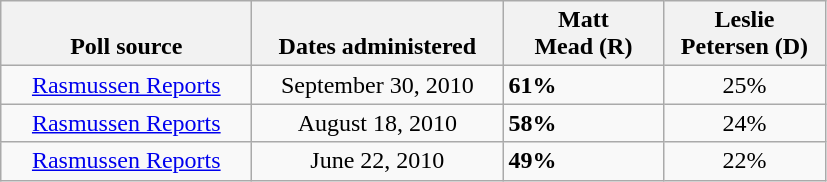<table class="wikitable">
<tr valign=bottom>
<th style="width:160px;">Poll source</th>
<th style="width:160px;">Dates administered</th>
<th style="width:100px;">Matt<br>Mead (R)</th>
<th style="width:100px;">Leslie<br>Petersen (D)</th>
</tr>
<tr>
<td align=center><a href='#'>Rasmussen Reports</a></td>
<td align=center>September 30, 2010</td>
<td><strong>61%</strong></td>
<td align=center>25%</td>
</tr>
<tr>
<td align=center><a href='#'>Rasmussen Reports</a></td>
<td align=center>August 18, 2010</td>
<td><strong>58%</strong></td>
<td align=center>24%</td>
</tr>
<tr>
<td align=center><a href='#'>Rasmussen Reports</a></td>
<td align=center>June 22, 2010</td>
<td><strong>49%</strong></td>
<td align=center>22%</td>
</tr>
</table>
